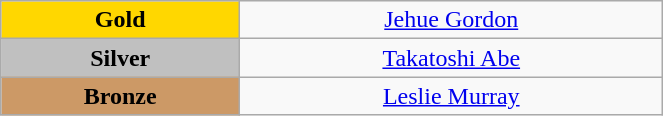<table class="wikitable" style="text-align:center; " width="35%">
<tr>
<td bgcolor="gold"><strong>Gold</strong></td>
<td><a href='#'>Jehue Gordon</a><br>  <small><em></em></small></td>
</tr>
<tr>
<td bgcolor="silver"><strong>Silver</strong></td>
<td><a href='#'>Takatoshi Abe</a><br>  <small><em></em></small></td>
</tr>
<tr>
<td bgcolor="CC9966"><strong>Bronze</strong></td>
<td><a href='#'>Leslie Murray</a><br>  <small><em></em></small></td>
</tr>
</table>
